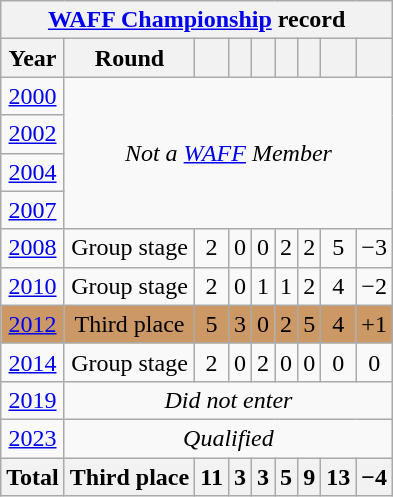<table class="wikitable" style="text-align: center;">
<tr>
<th colspan=10><a href='#'>WAFF Championship</a> record</th>
</tr>
<tr>
<th>Year</th>
<th>Round</th>
<th></th>
<th></th>
<th></th>
<th></th>
<th></th>
<th></th>
<th></th>
</tr>
<tr>
<td> <a href='#'>2000</a></td>
<td rowspan=4 colspan=8><em>Not a <a href='#'>WAFF</a> Member</em></td>
</tr>
<tr>
<td> <a href='#'>2002</a></td>
</tr>
<tr>
<td> <a href='#'>2004</a></td>
</tr>
<tr>
<td> <a href='#'>2007</a></td>
</tr>
<tr>
<td> <a href='#'>2008</a></td>
<td>Group stage</td>
<td>2</td>
<td>0</td>
<td>0</td>
<td>2</td>
<td>2</td>
<td>5</td>
<td>−3</td>
</tr>
<tr>
<td> <a href='#'>2010</a></td>
<td>Group stage</td>
<td>2</td>
<td>0</td>
<td>1</td>
<td>1</td>
<td>2</td>
<td>4</td>
<td>−2</td>
</tr>
<tr bgcolor="#cc9966">
<td> <a href='#'>2012</a></td>
<td>Third place</td>
<td>5</td>
<td>3</td>
<td>0</td>
<td>2</td>
<td>5</td>
<td>4</td>
<td>+1</td>
</tr>
<tr>
<td> <a href='#'>2014</a></td>
<td>Group stage</td>
<td>2</td>
<td>0</td>
<td>2</td>
<td>0</td>
<td>0</td>
<td>0</td>
<td>0</td>
</tr>
<tr>
<td> <a href='#'>2019</a></td>
<td colspan=8><em>Did not enter</em></td>
</tr>
<tr>
<td> <a href='#'>2023</a></td>
<td colspan=8><em>Qualified</em></td>
</tr>
<tr>
<th>Total</th>
<th>Third place</th>
<th>11</th>
<th>3</th>
<th>3</th>
<th>5</th>
<th>9</th>
<th>13</th>
<th>−4</th>
</tr>
</table>
